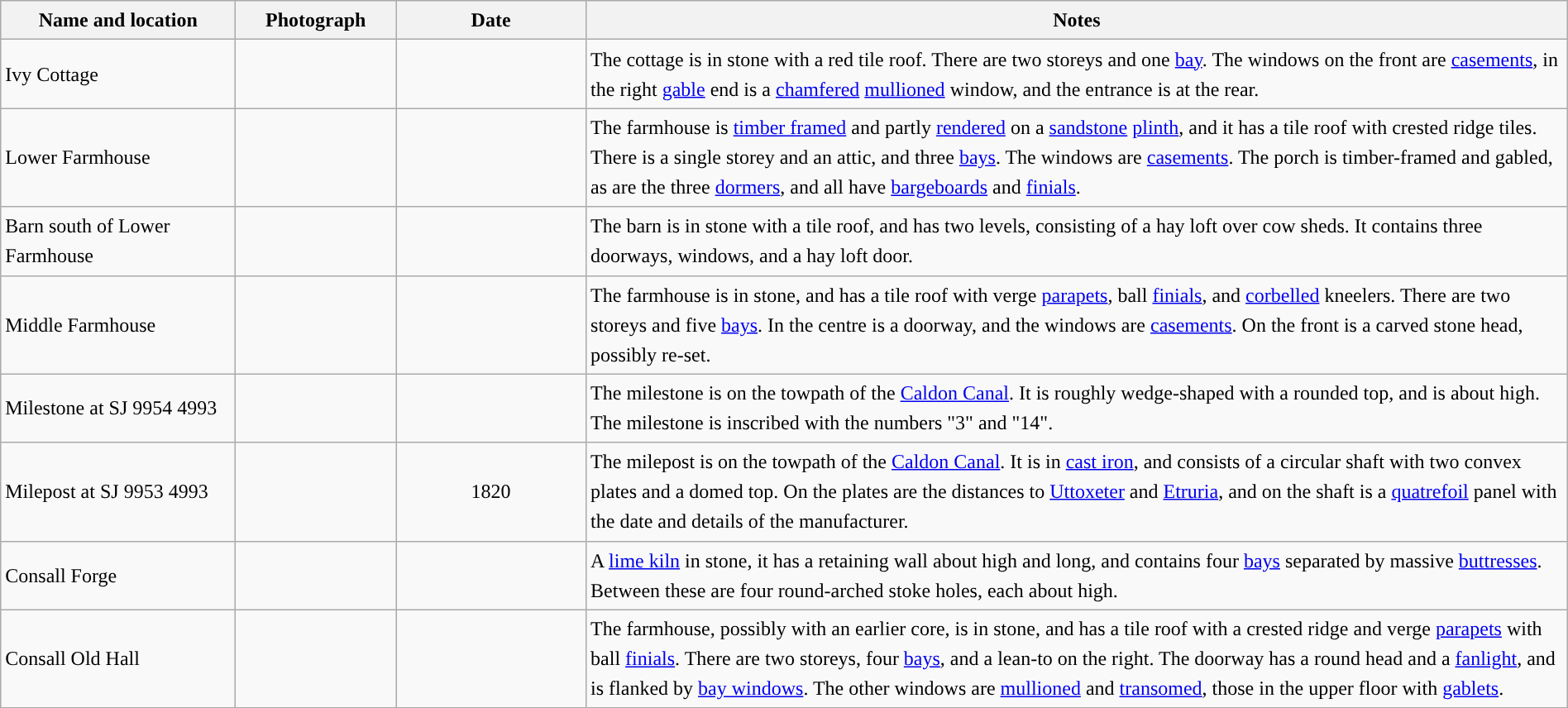<table class="wikitable sortable plainrowheaders" style="width:100%;border:0px;text-align:left;line-height:150%;">
<tr>
<th scope="col"  style="width:150px">Name and location</th>
<th scope="col"  style="width:100px" class="unsortable">Photograph</th>
<th scope="col"  style="width:120px">Date</th>
<th scope="col"  style="width:650px" class="unsortable">Notes</th>
</tr>
<tr>
<td>Ivy Cottage<br><small></small></td>
<td></td>
<td align="center"></td>
<td>The cottage is in stone with a red tile roof.  There are two storeys and one <a href='#'>bay</a>.  The windows on the front are <a href='#'>casements</a>, in the right <a href='#'>gable</a> end is a <a href='#'>chamfered</a> <a href='#'>mullioned</a> window, and the entrance is at the rear.</td>
</tr>
<tr>
<td>Lower Farmhouse<br><small></small></td>
<td></td>
<td align="center"></td>
<td>The farmhouse is <a href='#'>timber framed</a> and partly <a href='#'>rendered</a> on a <a href='#'>sandstone</a> <a href='#'>plinth</a>, and it has a tile roof with crested ridge tiles.  There is a single storey and an attic, and three <a href='#'>bays</a>.  The windows are <a href='#'>casements</a>.  The porch is timber-framed and gabled, as are the three <a href='#'>dormers</a>, and all have <a href='#'>bargeboards</a> and <a href='#'>finials</a>.</td>
</tr>
<tr>
<td>Barn south of Lower Farmhouse<br><small></small></td>
<td></td>
<td align="center"></td>
<td>The barn is in stone with a tile roof, and has two levels, consisting of a hay loft over cow sheds.  It contains three doorways, windows, and a hay loft door.</td>
</tr>
<tr>
<td>Middle Farmhouse<br><small></small></td>
<td></td>
<td align="center"></td>
<td>The farmhouse is in stone, and has a tile roof with verge <a href='#'>parapets</a>, ball <a href='#'>finials</a>, and <a href='#'>corbelled</a> kneelers.  There are two storeys and five <a href='#'>bays</a>.  In the centre is a doorway, and the windows are <a href='#'>casements</a>.  On the front is a carved stone head, possibly re-set.</td>
</tr>
<tr>
<td>Milestone at SJ 9954 4993<br><small></small></td>
<td></td>
<td align="center"></td>
<td>The milestone is on the towpath of the <a href='#'>Caldon Canal</a>.  It is roughly wedge-shaped with a rounded top, and is about  high.  The milestone is inscribed with the numbers "3" and "14".</td>
</tr>
<tr>
<td>Milepost at SJ 9953 4993<br><small></small></td>
<td></td>
<td align="center">1820</td>
<td>The milepost is on the towpath of the <a href='#'>Caldon Canal</a>.  It is in <a href='#'>cast iron</a>, and consists of a circular shaft with two convex plates and a domed top.  On the plates are the distances to <a href='#'>Uttoxeter</a> and <a href='#'>Etruria</a>, and on the shaft is a <a href='#'>quatrefoil</a> panel with the date and details of the manufacturer.</td>
</tr>
<tr>
<td>Consall Forge<br><small></small></td>
<td></td>
<td align="center"></td>
<td>A <a href='#'>lime kiln</a> in stone, it has a retaining wall about  high and  long, and contains four <a href='#'>bays</a> separated by massive <a href='#'>buttresses</a>.  Between these are four round-arched stoke holes, each about  high.</td>
</tr>
<tr>
<td>Consall Old Hall<br><small></small></td>
<td></td>
<td align="center"></td>
<td>The farmhouse, possibly with an earlier core, is in stone, and has a tile roof with a crested ridge and verge <a href='#'>parapets</a> with ball <a href='#'>finials</a>.  There are two storeys, four <a href='#'>bays</a>, and a lean-to on the right.  The doorway has a round head and a <a href='#'>fanlight</a>, and is flanked by <a href='#'>bay windows</a>.  The other windows are <a href='#'>mullioned</a> and <a href='#'>transomed</a>, those in the upper floor with <a href='#'>gablets</a>.</td>
</tr>
<tr>
</tr>
</table>
